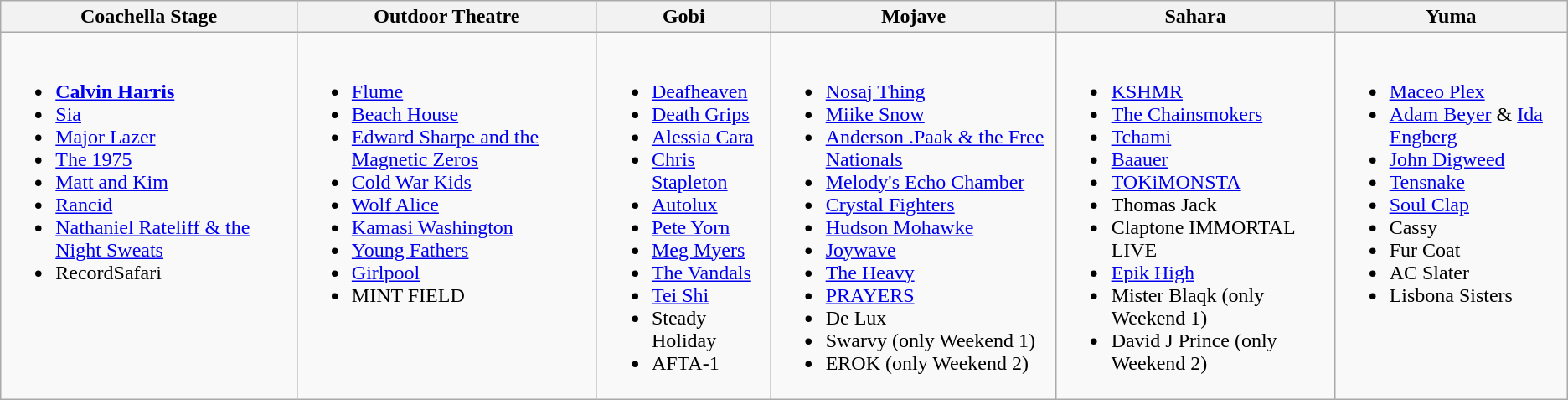<table class="wikitable">
<tr>
<th>Coachella Stage</th>
<th>Outdoor Theatre</th>
<th>Gobi</th>
<th>Mojave</th>
<th>Sahara</th>
<th>Yuma</th>
</tr>
<tr valign="top">
<td><br><ul><li><strong><a href='#'>Calvin Harris</a></strong></li><li><a href='#'>Sia</a></li><li><a href='#'>Major Lazer</a></li><li><a href='#'>The 1975</a></li><li><a href='#'>Matt and Kim</a></li><li><a href='#'>Rancid</a></li><li><a href='#'>Nathaniel Rateliff & the Night Sweats</a></li><li>RecordSafari</li></ul></td>
<td><br><ul><li><a href='#'>Flume</a></li><li><a href='#'>Beach House</a></li><li><a href='#'>Edward Sharpe and the Magnetic Zeros</a></li><li><a href='#'>Cold War Kids</a></li><li><a href='#'>Wolf Alice</a></li><li><a href='#'>Kamasi Washington</a></li><li><a href='#'>Young Fathers</a></li><li><a href='#'>Girlpool</a></li><li>MINT FIELD</li></ul></td>
<td><br><ul><li><a href='#'>Deafheaven</a></li><li><a href='#'>Death Grips</a></li><li><a href='#'>Alessia Cara</a></li><li><a href='#'>Chris Stapleton</a></li><li><a href='#'>Autolux</a></li><li><a href='#'>Pete Yorn</a></li><li><a href='#'>Meg Myers</a></li><li><a href='#'>The Vandals</a></li><li><a href='#'>Tei Shi</a></li><li>Steady Holiday</li><li>AFTA-1</li></ul></td>
<td><br><ul><li><a href='#'>Nosaj Thing</a></li><li><a href='#'>Miike Snow</a></li><li><a href='#'>Anderson .Paak & the Free Nationals</a></li><li><a href='#'>Melody's Echo Chamber</a></li><li><a href='#'>Crystal Fighters</a></li><li><a href='#'>Hudson Mohawke</a></li><li><a href='#'>Joywave</a></li><li><a href='#'>The Heavy</a></li><li><a href='#'>PRAYERS</a></li><li>De Lux</li><li>Swarvy (only Weekend 1)</li><li>EROK (only Weekend 2)</li></ul></td>
<td><br><ul><li><a href='#'>KSHMR</a></li><li><a href='#'>The Chainsmokers</a></li><li><a href='#'>Tchami</a></li><li><a href='#'>Baauer</a></li><li><a href='#'>TOKiMONSTA</a></li><li>Thomas Jack</li><li>Claptone IMMORTAL LIVE</li><li><a href='#'>Epik High</a></li><li>Mister Blaqk (only Weekend 1)</li><li>David J Prince (only Weekend 2)</li></ul></td>
<td><br><ul><li><a href='#'>Maceo Plex</a></li><li><a href='#'>Adam Beyer</a> & <a href='#'>Ida Engberg</a></li><li><a href='#'>John Digweed</a></li><li><a href='#'>Tensnake</a></li><li><a href='#'>Soul Clap</a></li><li>Cassy</li><li>Fur Coat</li><li>AC Slater</li><li>Lisbona Sisters</li></ul></td>
</tr>
</table>
